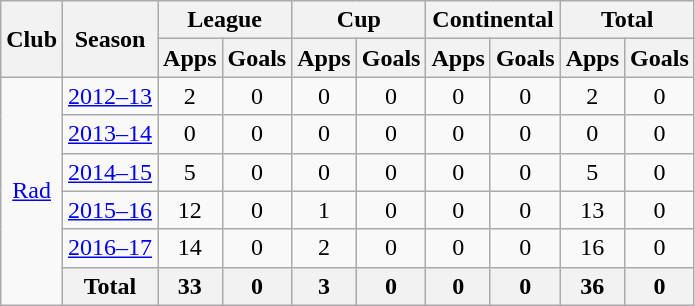<table class="wikitable" style="text-align:center">
<tr>
<th rowspan="2">Club</th>
<th rowspan="2">Season</th>
<th colspan="2">League</th>
<th colspan="2">Cup</th>
<th colspan="2">Continental</th>
<th colspan="2">Total</th>
</tr>
<tr>
<th>Apps</th>
<th>Goals</th>
<th>Apps</th>
<th>Goals</th>
<th>Apps</th>
<th>Goals</th>
<th>Apps</th>
<th>Goals</th>
</tr>
<tr>
<td rowspan="6"><a href='#'>Rad</a></td>
<td><a href='#'>2012–13</a></td>
<td>2</td>
<td>0</td>
<td>0</td>
<td>0</td>
<td>0</td>
<td>0</td>
<td>2</td>
<td>0</td>
</tr>
<tr>
<td><a href='#'>2013–14</a></td>
<td>0</td>
<td>0</td>
<td>0</td>
<td>0</td>
<td>0</td>
<td>0</td>
<td>0</td>
<td>0</td>
</tr>
<tr>
<td><a href='#'>2014–15</a></td>
<td>5</td>
<td>0</td>
<td>0</td>
<td>0</td>
<td>0</td>
<td>0</td>
<td>5</td>
<td>0</td>
</tr>
<tr>
<td><a href='#'>2015–16</a></td>
<td>12</td>
<td>0</td>
<td>1</td>
<td>0</td>
<td>0</td>
<td>0</td>
<td>13</td>
<td>0</td>
</tr>
<tr>
<td><a href='#'>2016–17</a></td>
<td>14</td>
<td>0</td>
<td>2</td>
<td>0</td>
<td>0</td>
<td>0</td>
<td>16</td>
<td>0</td>
</tr>
<tr>
<th>Total</th>
<th>33</th>
<th>0</th>
<th>3</th>
<th>0</th>
<th>0</th>
<th>0</th>
<th>36</th>
<th>0</th>
</tr>
</table>
